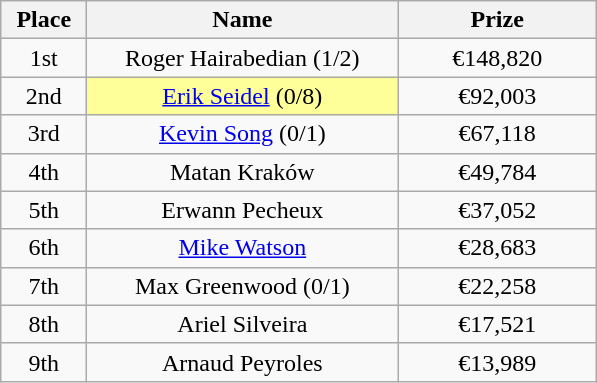<table class="wikitable">
<tr>
<th width="50">Place</th>
<th width="200">Name</th>
<th width="125">Prize</th>
</tr>
<tr>
<td align="center">1st</td>
<td align="center">Roger Hairabedian (1/2)</td>
<td align="center">€148,820</td>
</tr>
<tr>
<td align="center">2nd</td>
<td align="center" bgcolor="#FFFF99"><a href='#'>Erik Seidel</a> (0/8)</td>
<td align="center">€92,003</td>
</tr>
<tr>
<td align="center">3rd</td>
<td align="center"><a href='#'>Kevin Song</a> (0/1)</td>
<td align="center">€67,118</td>
</tr>
<tr>
<td align="center">4th</td>
<td align="center">Matan Kraków</td>
<td align="center">€49,784</td>
</tr>
<tr>
<td align="center">5th</td>
<td align="center">Erwann Pecheux</td>
<td align="center">€37,052</td>
</tr>
<tr>
<td align="center">6th</td>
<td align="center"><a href='#'>Mike Watson</a></td>
<td align="center">€28,683</td>
</tr>
<tr>
<td align="center">7th</td>
<td align="center">Max Greenwood (0/1)</td>
<td align="center">€22,258</td>
</tr>
<tr>
<td align="center">8th</td>
<td align="center">Ariel Silveira</td>
<td align="center">€17,521</td>
</tr>
<tr>
<td align="center">9th</td>
<td align="center">Arnaud Peyroles</td>
<td align="center">€13,989</td>
</tr>
</table>
